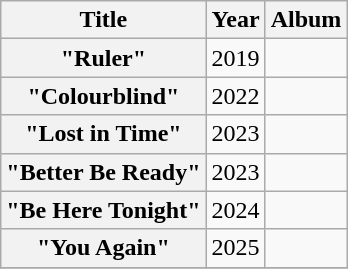<table class="wikitable plainrowheaders" style=text-align:center;>
<tr>
<th>Title</th>
<th>Year</th>
<th>Album</th>
</tr>
<tr>
<th scope="row">"Ruler"<br></th>
<td>2019</td>
<td></td>
</tr>
<tr>
<th scope="row">"Colourblind"<br></th>
<td>2022</td>
<td></td>
</tr>
<tr>
<th scope="row">"Lost in Time"<br></th>
<td>2023</td>
<td></td>
</tr>
<tr>
<th scope="row">"Better Be Ready"<br></th>
<td>2023</td>
<td></td>
</tr>
<tr>
<th scope="row">"Be Here Tonight"<br></th>
<td>2024</td>
<td></td>
</tr>
<tr>
<th scope="row">"You Again"<br></th>
<td>2025</td>
<td></td>
</tr>
<tr>
</tr>
</table>
